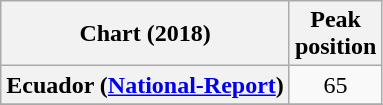<table class="wikitable sortable plainrowheaders" style="text-align:center">
<tr>
<th scope="col">Chart (2018)</th>
<th scope="col">Peak<br> position</th>
</tr>
<tr>
<th scope="row">Ecuador (<a href='#'>National-Report</a>)</th>
<td>65</td>
</tr>
<tr>
</tr>
</table>
